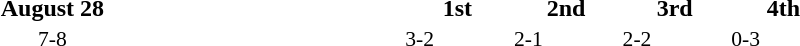<table width=60% cellspacing=1>
<tr>
<th width=20%></th>
<th width=12%>August 28</th>
<th width=20%></th>
<th width=8%>1st</th>
<th width=8%>2nd</th>
<th width=8%>3rd</th>
<th width=8%>4th</th>
</tr>
<tr style=font-size:90%>
<td align=right></td>
<td align=center>7-8</td>
<td><strong></strong></td>
<td>3-2</td>
<td>2-1</td>
<td>2-2</td>
<td>0-3</td>
</tr>
</table>
